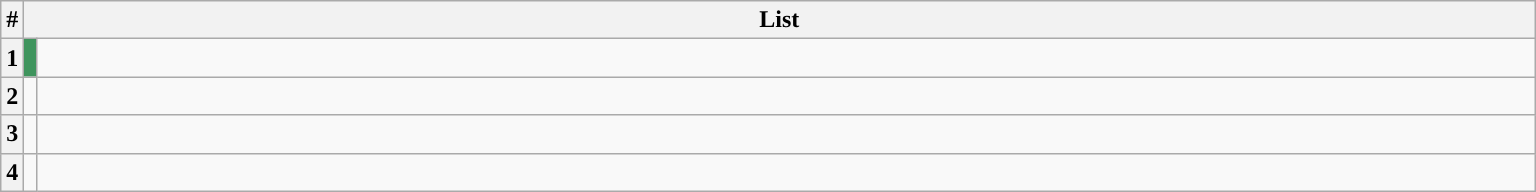<table class=wikitable>
<tr>
<th>#</th>
<th colspan=2 width=1000>List</th>
</tr>
<tr>
<th>1</th>
<td width="1" style="color:inherit;background:#3F945D"></td>
<td><br>



</td>
</tr>
<tr>
<th>2</th>
<td width="1" style="color:inherit;background:"></td>
<td><br>



</td>
</tr>
<tr>
<th>3</th>
<td width="1" style="color:inherit;background:"></td>
<td><br>



</td>
</tr>
<tr>
<th>4</th>
<td width="1"></td>
<td><br>



</td>
</tr>
</table>
